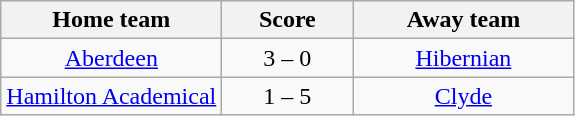<table class="wikitable" style="text-align: center">
<tr>
<th width=140>Home team</th>
<th width=80>Score</th>
<th width=140>Away team</th>
</tr>
<tr>
<td><a href='#'>Aberdeen</a></td>
<td>3 – 0</td>
<td><a href='#'>Hibernian</a></td>
</tr>
<tr>
<td><a href='#'>Hamilton Academical</a></td>
<td>1 – 5</td>
<td><a href='#'>Clyde</a></td>
</tr>
</table>
